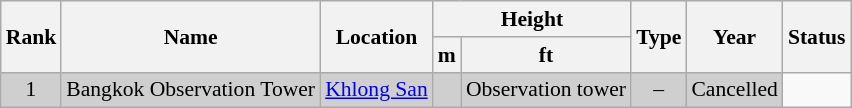<table class="wikitable sortable mw-datatable static-row-numbers" style="text-align:center; font-size:90%">
<tr style="background:#f9ecb6;">
<th rowspan="2">Rank</th>
<th rowspan="2"class="unsortable">Name</th>
<th rowspan="2">Location</th>
<th colspan="2">Height</th>
<th rowspan="2">Type</th>
<th rowspan="2">Year</th>
<th rowspan="2">Status</th>
</tr>
<tr>
<th>m</th>
<th>ft</th>
</tr>
<tr style="background:#cfcfcf;">
<td>1</td>
<td>Bangkok Observation Tower</td>
<td><a href='#'>Khlong San</a></td>
<td></td>
<td>Observation tower</td>
<td>–</td>
<td>Cancelled</td>
</tr>
</table>
